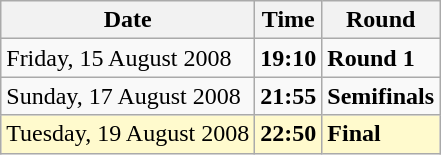<table class="wikitable">
<tr>
<th>Date</th>
<th>Time</th>
<th>Round</th>
</tr>
<tr>
<td>Friday, 15 August 2008</td>
<td><strong>19:10</strong></td>
<td><strong>Round 1</strong></td>
</tr>
<tr>
<td>Sunday, 17 August 2008</td>
<td><strong>21:55</strong></td>
<td><strong>Semifinals</strong></td>
</tr>
<tr style=background:lemonchiffon>
<td>Tuesday, 19 August 2008</td>
<td><strong>22:50</strong></td>
<td><strong>Final</strong></td>
</tr>
</table>
